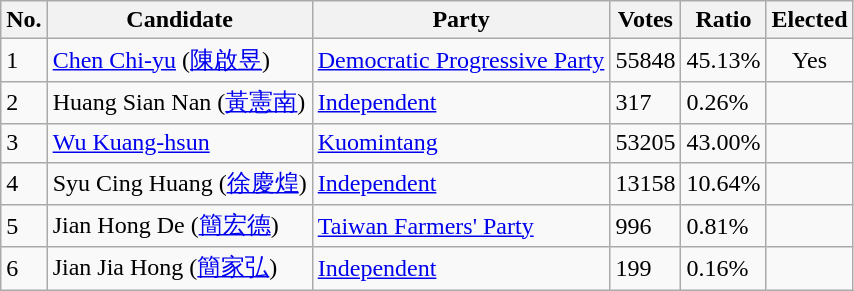<table class=wikitable>
<tr>
<th>No.</th>
<th>Candidate</th>
<th>Party</th>
<th>Votes</th>
<th>Ratio</th>
<th>Elected</th>
</tr>
<tr>
<td>1</td>
<td><a href='#'>Chen Chi-yu</a>  (<a href='#'>陳啟昱</a>)</td>
<td><a href='#'>Democratic Progressive Party</a></td>
<td>55848</td>
<td>45.13%</td>
<td style="text-align:center;">Yes</td>
</tr>
<tr>
<td>2</td>
<td>Huang Sian Nan  (<a href='#'>黃憲南</a>)</td>
<td><a href='#'>Independent</a></td>
<td>317</td>
<td>0.26%</td>
<td></td>
</tr>
<tr>
<td>3</td>
<td><a href='#'>Wu Kuang-hsun</a></td>
<td><a href='#'>Kuomintang</a></td>
<td>53205</td>
<td>43.00%</td>
<td></td>
</tr>
<tr>
<td>4</td>
<td>Syu Cing Huang  (<a href='#'>徐慶煌</a>)</td>
<td><a href='#'>Independent</a></td>
<td>13158</td>
<td>10.64%</td>
<td></td>
</tr>
<tr>
<td>5</td>
<td>Jian Hong De  (<a href='#'>簡宏德</a>)</td>
<td><a href='#'>Taiwan Farmers' Party</a></td>
<td>996</td>
<td>0.81%</td>
<td></td>
</tr>
<tr>
<td>6</td>
<td>Jian Jia Hong  (<a href='#'>簡家弘</a>)</td>
<td><a href='#'>Independent</a></td>
<td>199</td>
<td>0.16%</td>
<td></td>
</tr>
</table>
